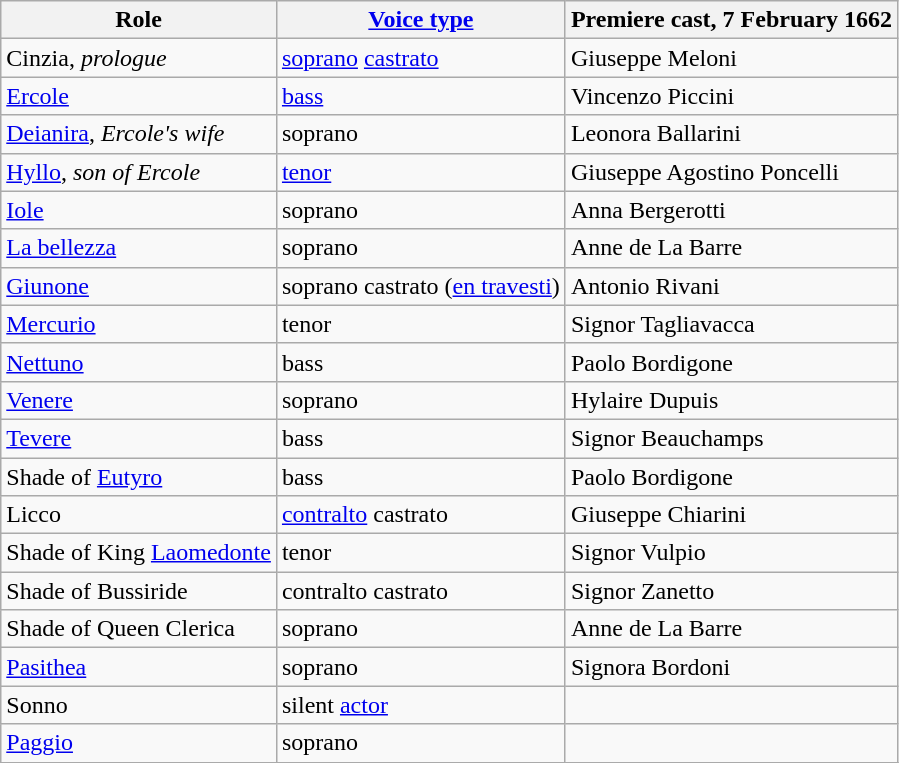<table class="wikitable">
<tr>
<th>Role</th>
<th><a href='#'>Voice type</a></th>
<th>Premiere cast, 7 February 1662</th>
</tr>
<tr>
<td>Cinzia, <em>prologue</em></td>
<td><a href='#'>soprano</a> <a href='#'>castrato</a></td>
<td>Giuseppe Meloni</td>
</tr>
<tr>
<td><a href='#'>Ercole</a></td>
<td><a href='#'>bass</a></td>
<td>Vincenzo Piccini</td>
</tr>
<tr>
<td><a href='#'>Deianira</a>, <em>Ercole's wife</em></td>
<td>soprano</td>
<td>Leonora Ballarini</td>
</tr>
<tr>
<td><a href='#'>Hyllo</a>, <em>son of Ercole</em></td>
<td><a href='#'>tenor</a></td>
<td>Giuseppe Agostino Poncelli</td>
</tr>
<tr>
<td><a href='#'>Iole</a></td>
<td>soprano</td>
<td>Anna Bergerotti</td>
</tr>
<tr>
<td><a href='#'>La bellezza</a></td>
<td>soprano</td>
<td>Anne de La Barre</td>
</tr>
<tr>
<td><a href='#'>Giunone</a></td>
<td>soprano castrato (<a href='#'>en travesti</a>)</td>
<td>Antonio Rivani</td>
</tr>
<tr>
<td><a href='#'>Mercurio</a></td>
<td>tenor</td>
<td>Signor Tagliavacca</td>
</tr>
<tr>
<td><a href='#'>Nettuno</a></td>
<td>bass</td>
<td>Paolo Bordigone</td>
</tr>
<tr>
<td><a href='#'>Venere</a></td>
<td>soprano</td>
<td>Hylaire Dupuis</td>
</tr>
<tr>
<td><a href='#'>Tevere</a></td>
<td>bass</td>
<td>Signor Beauchamps</td>
</tr>
<tr>
<td>Shade of <a href='#'>Eutyro</a></td>
<td>bass</td>
<td>Paolo Bordigone</td>
</tr>
<tr>
<td>Licco</td>
<td><a href='#'>contralto</a> castrato</td>
<td>Giuseppe Chiarini</td>
</tr>
<tr>
<td>Shade of King <a href='#'>Laomedonte</a></td>
<td>tenor</td>
<td>Signor Vulpio</td>
</tr>
<tr>
<td>Shade of Bussiride</td>
<td>contralto castrato</td>
<td>Signor Zanetto</td>
</tr>
<tr>
<td>Shade of Queen Clerica</td>
<td>soprano</td>
<td>Anne de La Barre</td>
</tr>
<tr>
<td><a href='#'>Pasithea</a></td>
<td>soprano</td>
<td>Signora Bordoni</td>
</tr>
<tr>
<td>Sonno</td>
<td>silent <a href='#'>actor</a></td>
<td></td>
</tr>
<tr>
<td><a href='#'>Paggio</a></td>
<td>soprano</td>
<td></td>
</tr>
<tr>
</tr>
</table>
